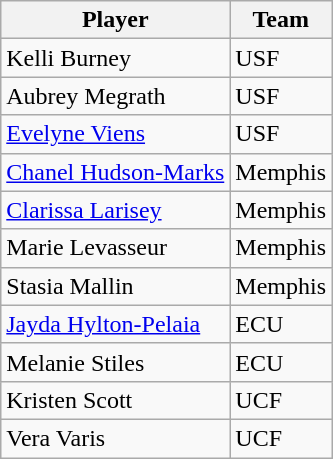<table class="wikitable">
<tr>
<th>Player</th>
<th>Team</th>
</tr>
<tr>
<td>Kelli Burney</td>
<td>USF</td>
</tr>
<tr>
<td>Aubrey Megrath</td>
<td>USF</td>
</tr>
<tr>
<td><a href='#'>Evelyne Viens</a></td>
<td>USF</td>
</tr>
<tr>
<td><a href='#'>Chanel Hudson-Marks</a></td>
<td>Memphis</td>
</tr>
<tr>
<td><a href='#'>Clarissa Larisey</a></td>
<td>Memphis</td>
</tr>
<tr>
<td>Marie Levasseur</td>
<td>Memphis</td>
</tr>
<tr>
<td>Stasia Mallin</td>
<td>Memphis</td>
</tr>
<tr>
<td><a href='#'>Jayda Hylton-Pelaia</a></td>
<td>ECU</td>
</tr>
<tr>
<td>Melanie Stiles</td>
<td>ECU</td>
</tr>
<tr>
<td>Kristen Scott</td>
<td>UCF</td>
</tr>
<tr>
<td>Vera Varis</td>
<td>UCF</td>
</tr>
</table>
